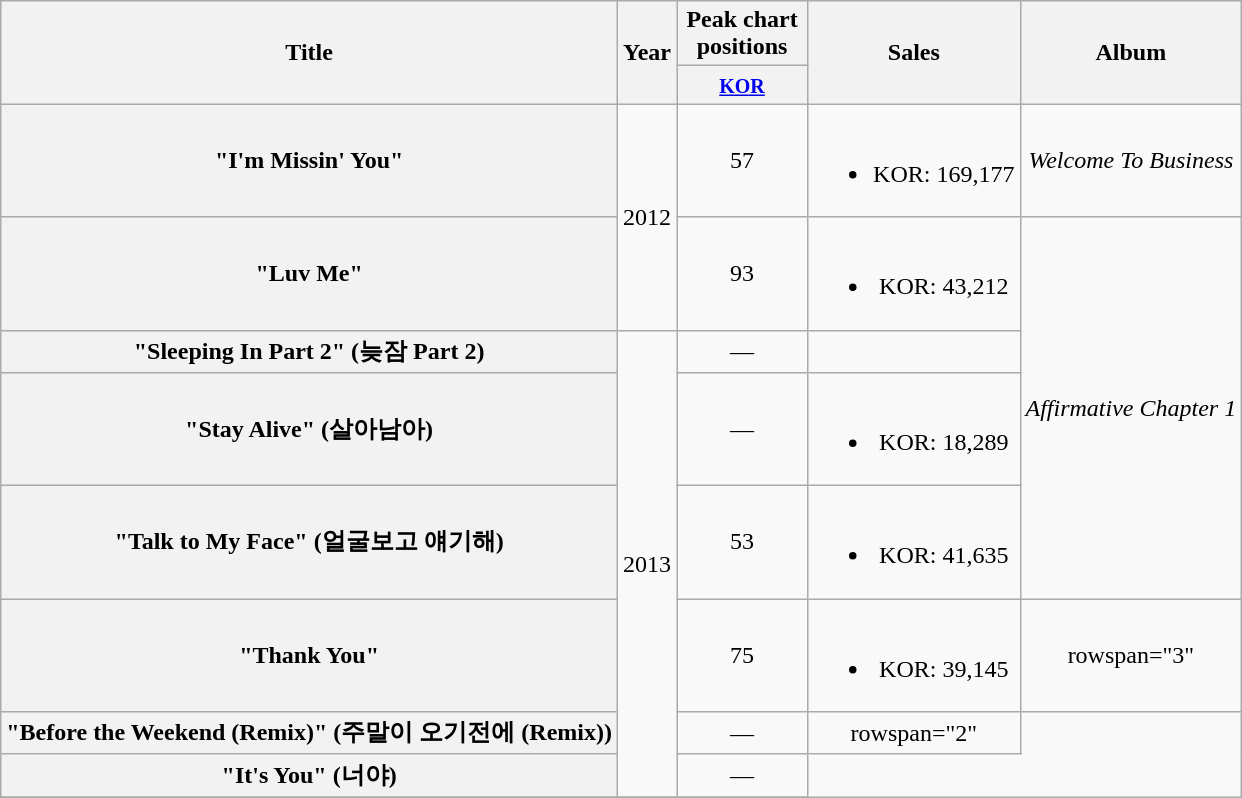<table class="wikitable plainrowheaders" style="text-align:center;">
<tr>
<th rowspan="2" scope="col">Title</th>
<th rowspan="2" scope="col">Year</th>
<th scope="col" style="width:5em;">Peak chart positions</th>
<th rowspan="2" scope="col">Sales</th>
<th rowspan="2" scope="col">Album</th>
</tr>
<tr>
<th><small><a href='#'>KOR</a></small><br></th>
</tr>
<tr>
<th scope="row">"I'm Missin' You"</th>
<td rowspan="2">2012</td>
<td>57</td>
<td><br><ul><li>KOR: 169,177</li></ul></td>
<td><em>Welcome To Business</em></td>
</tr>
<tr>
<th scope="row">"Luv Me"</th>
<td>93</td>
<td><br><ul><li>KOR: 43,212</li></ul></td>
<td rowspan="4"><em>Affirmative Chapter 1</em></td>
</tr>
<tr>
<th scope="row">"Sleeping In Part 2" (늦잠 Part 2)<br></th>
<td rowspan="6">2013</td>
<td>—</td>
<td></td>
</tr>
<tr>
<th scope="row">"Stay Alive" (살아남아)<br></th>
<td>—</td>
<td><br><ul><li>KOR: 18,289</li></ul></td>
</tr>
<tr>
<th scope="row">"Talk to My Face" (얼굴보고 얘기해)</th>
<td>53</td>
<td><br><ul><li>KOR: 41,635</li></ul></td>
</tr>
<tr>
<th scope="row">"Thank You"<br></th>
<td>75</td>
<td><br><ul><li>KOR: 39,145</li></ul></td>
<td>rowspan="3" </td>
</tr>
<tr>
<th scope="row">"Before the Weekend (Remix)" (주말이 오기전에 (Remix))</th>
<td>—</td>
<td>rowspan="2" </td>
</tr>
<tr>
<th scope="row">"It's You" (너야)</th>
<td>—</td>
</tr>
<tr>
</tr>
</table>
